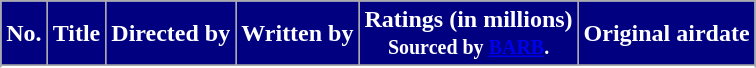<table class="wikitable plainrowheaders" border="1" style="background:white;">
<tr>
<th style="background-color: #000080; color: #ffffff;">No.</th>
<th style="background-color: #000080; color: #ffffff;">Title</th>
<th style="background-color: #000080; color: #ffffff;">Directed by</th>
<th style="background-color: #000080; color: #ffffff;">Written by</th>
<th style="background-color: #000080; color: #ffffff;">Ratings (in millions)<br> <small> Sourced by <a href='#'>BARB</a>.</small></th>
<th style="background-color: #000080; color: #ffffff;">Original airdate<br></th>
</tr>
<tr>
</tr>
<tr>
</tr>
<tr>
</tr>
<tr>
</tr>
<tr>
</tr>
</table>
